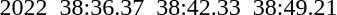<table>
<tr>
<td>2022</td>
<td></td>
<td>38:36.37 </td>
<td></td>
<td>38:42.33</td>
<td></td>
<td>38:49.21</td>
</tr>
</table>
